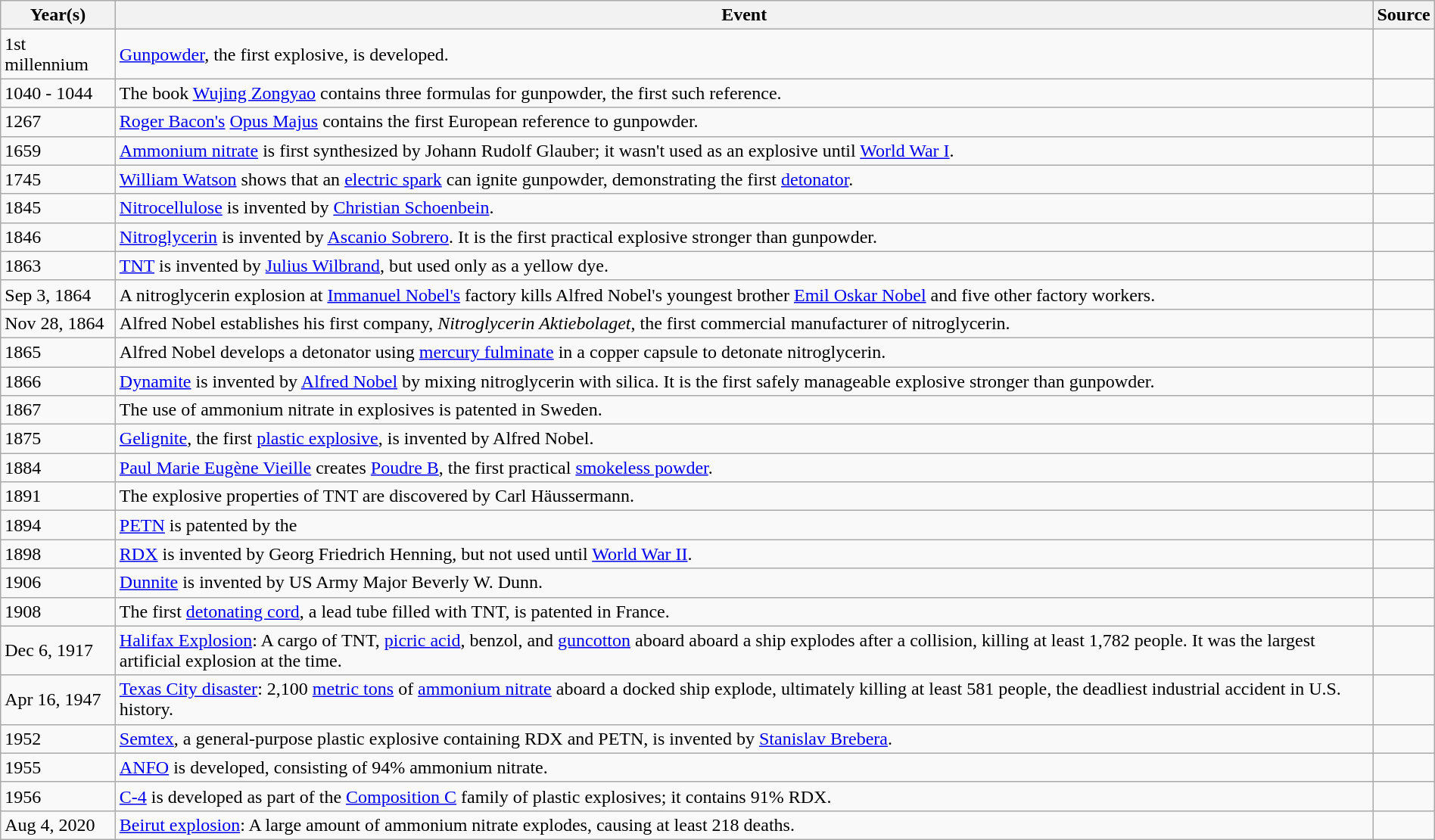<table class="wikitable" width="100%">
<tr>
<th style="width:8%">Year(s)</th>
<th>Event</th>
<th>Source</th>
</tr>
<tr>
<td>1st millennium</td>
<td><a href='#'>Gunpowder</a>, the first explosive, is developed.</td>
<td></td>
</tr>
<tr>
<td>1040 - 1044</td>
<td>The book <a href='#'>Wujing Zongyao</a> contains three formulas for gunpowder, the first such reference.</td>
<td></td>
</tr>
<tr>
<td>1267</td>
<td><a href='#'>Roger Bacon's</a> <a href='#'>Opus Majus</a> contains the first European reference to gunpowder.</td>
<td></td>
</tr>
<tr>
<td>1659</td>
<td><a href='#'>Ammonium nitrate</a> is first synthesized by Johann Rudolf Glauber; it wasn't used as an explosive until <a href='#'>World War I</a>.</td>
<td></td>
</tr>
<tr>
<td>1745</td>
<td><a href='#'>William Watson</a> shows that an <a href='#'>electric spark</a> can ignite gunpowder, demonstrating the first <a href='#'>detonator</a>.</td>
<td></td>
</tr>
<tr>
<td>1845</td>
<td><a href='#'>Nitrocellulose</a> is invented by <a href='#'>Christian Schoenbein</a>.</td>
<td></td>
</tr>
<tr>
<td>1846</td>
<td><a href='#'>Nitroglycerin</a> is invented by <a href='#'>Ascanio Sobrero</a>.  It is the first practical explosive stronger than gunpowder.</td>
<td></td>
</tr>
<tr>
<td>1863</td>
<td><a href='#'>TNT</a> is invented by <a href='#'>Julius Wilbrand</a>, but used only as a yellow dye.</td>
<td></td>
</tr>
<tr>
<td>Sep 3, 1864</td>
<td>A nitroglycerin explosion at <a href='#'>Immanuel Nobel's</a> factory kills Alfred Nobel's youngest brother <a href='#'>Emil Oskar Nobel</a> and five other factory workers.</td>
<td></td>
</tr>
<tr>
<td>Nov 28, 1864</td>
<td>Alfred Nobel establishes his first company, <em>Nitroglycerin Aktiebolaget</em>, the first commercial manufacturer of nitroglycerin.</td>
<td></td>
</tr>
<tr>
<td>1865</td>
<td>Alfred Nobel develops a detonator using <a href='#'>mercury fulminate</a> in a copper capsule to detonate nitroglycerin.</td>
<td></td>
</tr>
<tr>
<td valign="top">1866</td>
<td><a href='#'>Dynamite</a> is invented by <a href='#'>Alfred Nobel</a> by mixing nitroglycerin with silica. It is the first safely manageable explosive stronger than gunpowder.</td>
<td></td>
</tr>
<tr>
<td>1867</td>
<td>The use of ammonium nitrate in explosives is patented in Sweden.</td>
<td></td>
</tr>
<tr>
<td>1875</td>
<td><a href='#'>Gelignite</a>, the first <a href='#'>plastic explosive</a>, is invented by Alfred Nobel.</td>
<td></td>
</tr>
<tr>
<td valign="top">1884</td>
<td><a href='#'>Paul Marie Eugène Vieille</a> creates <a href='#'>Poudre B</a>, the first practical <a href='#'>smokeless powder</a>.</td>
<td></td>
</tr>
<tr>
<td>1891</td>
<td>The explosive properties of TNT are discovered by Carl Häussermann.</td>
<td></td>
</tr>
<tr>
<td>1894</td>
<td><a href='#'>PETN</a> is patented by the </td>
<td></td>
</tr>
<tr>
<td>1898</td>
<td><a href='#'>RDX</a> is invented by Georg Friedrich Henning, but not used until <a href='#'>World War II</a>.</td>
<td></td>
</tr>
<tr>
<td>1906</td>
<td><a href='#'>Dunnite</a> is invented by US Army Major Beverly W. Dunn.</td>
<td></td>
</tr>
<tr>
<td>1908</td>
<td>The first <a href='#'>detonating cord</a>, a lead tube filled with TNT, is patented in France.</td>
<td></td>
</tr>
<tr>
<td>Dec 6, 1917</td>
<td><a href='#'>Halifax Explosion</a>: A cargo of TNT, <a href='#'>picric acid</a>, benzol, and <a href='#'>guncotton</a> aboard aboard a ship explodes after a collision, killing at least 1,782 people. It was the largest artificial explosion at the time.</td>
<td></td>
</tr>
<tr>
<td>Apr 16, 1947</td>
<td><a href='#'>Texas City disaster</a>: 2,100 <a href='#'>metric tons</a> of <a href='#'>ammonium nitrate</a> aboard a docked ship explode, ultimately killing at least 581 people, the deadliest industrial accident in U.S. history.</td>
<td></td>
</tr>
<tr>
<td>1952</td>
<td><a href='#'>Semtex</a>, a general-purpose plastic explosive containing RDX and PETN, is invented by <a href='#'>Stanislav Brebera</a>.</td>
<td></td>
</tr>
<tr>
<td>1955</td>
<td><a href='#'>ANFO</a> is developed, consisting of 94% ammonium nitrate.</td>
<td></td>
</tr>
<tr>
<td>1956</td>
<td><a href='#'>C-4</a> is developed as part of the <a href='#'>Composition C</a> family of plastic explosives; it contains 91% RDX.</td>
<td></td>
</tr>
<tr>
<td>Aug 4, 2020</td>
<td><a href='#'>Beirut explosion</a>: A large amount of ammonium nitrate explodes, causing at least 218 deaths.</td>
<td></td>
</tr>
</table>
